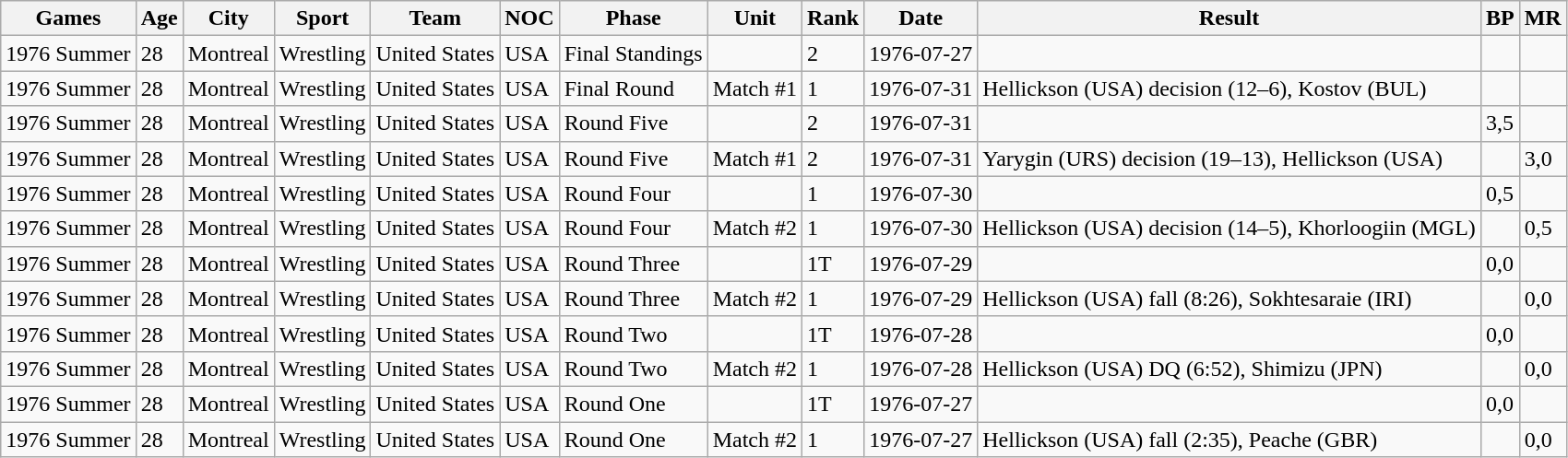<table class="wikitable sortable">
<tr>
<th>Games</th>
<th>Age</th>
<th>City</th>
<th>Sport</th>
<th>Team</th>
<th>NOC</th>
<th>Phase</th>
<th>Unit</th>
<th>Rank</th>
<th>Date</th>
<th>Result</th>
<th>BP</th>
<th>MR</th>
</tr>
<tr>
<td>1976 Summer</td>
<td>28</td>
<td>Montreal</td>
<td>Wrestling</td>
<td>United States</td>
<td>USA</td>
<td>Final Standings</td>
<td></td>
<td>2</td>
<td>1976-07-27</td>
<td></td>
<td></td>
<td></td>
</tr>
<tr>
<td>1976 Summer</td>
<td>28</td>
<td>Montreal</td>
<td>Wrestling</td>
<td>United States</td>
<td>USA</td>
<td>Final Round</td>
<td>Match #1</td>
<td>1</td>
<td>1976-07-31</td>
<td>Hellickson (USA) decision (12–6), Kostov (BUL)</td>
<td></td>
<td></td>
</tr>
<tr>
<td>1976 Summer</td>
<td>28</td>
<td>Montreal</td>
<td>Wrestling</td>
<td>United States</td>
<td>USA</td>
<td>Round Five</td>
<td></td>
<td>2</td>
<td>1976-07-31</td>
<td></td>
<td>3,5</td>
<td></td>
</tr>
<tr>
<td>1976 Summer</td>
<td>28</td>
<td>Montreal</td>
<td>Wrestling</td>
<td>United States</td>
<td>USA</td>
<td>Round Five</td>
<td>Match #1</td>
<td>2</td>
<td>1976-07-31</td>
<td>Yarygin (URS) decision (19–13), Hellickson (USA)</td>
<td></td>
<td>3,0</td>
</tr>
<tr>
<td>1976 Summer</td>
<td>28</td>
<td>Montreal</td>
<td>Wrestling</td>
<td>United States</td>
<td>USA</td>
<td>Round Four</td>
<td></td>
<td>1</td>
<td>1976-07-30</td>
<td></td>
<td>0,5</td>
<td></td>
</tr>
<tr>
<td>1976 Summer</td>
<td>28</td>
<td>Montreal</td>
<td>Wrestling</td>
<td>United States</td>
<td>USA</td>
<td>Round Four</td>
<td>Match #2</td>
<td>1</td>
<td>1976-07-30</td>
<td>Hellickson (USA) decision (14–5), Khorloogiin (MGL)</td>
<td></td>
<td>0,5</td>
</tr>
<tr>
<td>1976 Summer</td>
<td>28</td>
<td>Montreal</td>
<td>Wrestling</td>
<td>United States</td>
<td>USA</td>
<td>Round Three</td>
<td></td>
<td>1T</td>
<td>1976-07-29</td>
<td></td>
<td>0,0</td>
<td></td>
</tr>
<tr>
<td>1976 Summer</td>
<td>28</td>
<td>Montreal</td>
<td>Wrestling</td>
<td>United States</td>
<td>USA</td>
<td>Round Three</td>
<td>Match #2</td>
<td>1</td>
<td>1976-07-29</td>
<td>Hellickson (USA) fall (8:26), Sokhtesaraie (IRI)</td>
<td></td>
<td>0,0</td>
</tr>
<tr>
<td>1976 Summer</td>
<td>28</td>
<td>Montreal</td>
<td>Wrestling</td>
<td>United States</td>
<td>USA</td>
<td>Round Two</td>
<td></td>
<td>1T</td>
<td>1976-07-28</td>
<td></td>
<td>0,0</td>
<td></td>
</tr>
<tr>
<td>1976 Summer</td>
<td>28</td>
<td>Montreal</td>
<td>Wrestling</td>
<td>United States</td>
<td>USA</td>
<td>Round Two</td>
<td>Match #2</td>
<td>1</td>
<td>1976-07-28</td>
<td>Hellickson (USA) DQ (6:52), Shimizu (JPN)</td>
<td></td>
<td>0,0</td>
</tr>
<tr>
<td>1976 Summer</td>
<td>28</td>
<td>Montreal</td>
<td>Wrestling</td>
<td>United States</td>
<td>USA</td>
<td>Round One</td>
<td></td>
<td>1T</td>
<td>1976-07-27</td>
<td></td>
<td>0,0</td>
<td></td>
</tr>
<tr>
<td>1976 Summer</td>
<td>28</td>
<td>Montreal</td>
<td>Wrestling</td>
<td>United States</td>
<td>USA</td>
<td>Round One</td>
<td>Match #2</td>
<td>1</td>
<td>1976-07-27</td>
<td>Hellickson (USA) fall (2:35), Peache (GBR)</td>
<td></td>
<td>0,0</td>
</tr>
</table>
